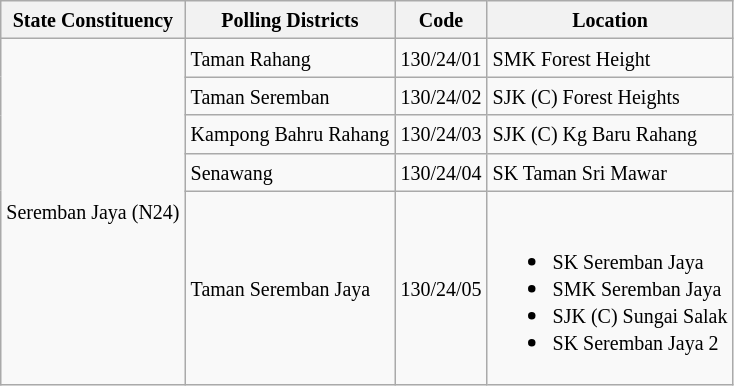<table class="wikitable sortable mw-collapsible">
<tr>
<th><small>State Constituency</small></th>
<th><small>Polling Districts</small></th>
<th><small>Code</small></th>
<th><small>Location</small></th>
</tr>
<tr>
<td rowspan="5"><small>Seremban Jaya (N24)</small></td>
<td><small>Taman Rahang</small></td>
<td><small>130/24/01</small></td>
<td><small>SMK Forest Height</small></td>
</tr>
<tr>
<td><small>Taman Seremban</small></td>
<td><small>130/24/02</small></td>
<td><small>SJK (C) Forest Heights</small></td>
</tr>
<tr>
<td><small>Kampong Bahru Rahang</small></td>
<td><small>130/24/03</small></td>
<td><small>SJK (C) Kg Baru Rahang</small></td>
</tr>
<tr>
<td><small>Senawang</small></td>
<td><small>130/24/04</small></td>
<td><small>SK Taman Sri Mawar</small></td>
</tr>
<tr>
<td><small>Taman Seremban Jaya</small></td>
<td><small>130/24/05</small></td>
<td><br><ul><li><small>SK Seremban Jaya</small></li><li><small>SMK Seremban Jaya</small></li><li><small>SJK (C) Sungai Salak</small></li><li><small>SK Seremban Jaya 2</small></li></ul></td>
</tr>
</table>
